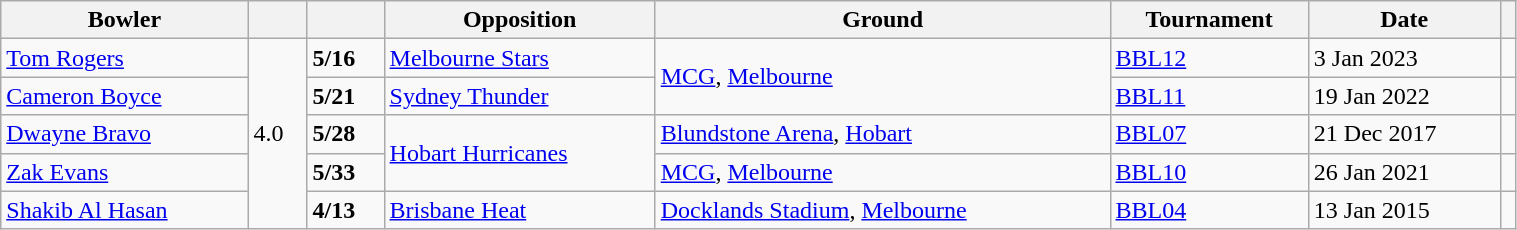<table class="wikitable" style="width:80%;">
<tr>
<th>Bowler</th>
<th></th>
<th></th>
<th>Opposition</th>
<th>Ground</th>
<th>Tournament</th>
<th>Date</th>
<th></th>
</tr>
<tr>
<td><a href='#'>Tom Rogers</a></td>
<td rowspan="5">4.0</td>
<td><strong>5/16</strong></td>
<td><a href='#'>Melbourne Stars</a></td>
<td rowspan="2"><a href='#'>MCG</a>, <a href='#'>Melbourne</a></td>
<td><a href='#'>BBL12</a></td>
<td>3 Jan 2023</td>
<td></td>
</tr>
<tr>
<td><a href='#'>Cameron Boyce</a></td>
<td><strong>5/21</strong></td>
<td><a href='#'>Sydney Thunder</a></td>
<td><a href='#'>BBL11</a></td>
<td>19 Jan 2022</td>
<td></td>
</tr>
<tr>
<td><a href='#'>Dwayne Bravo</a></td>
<td><strong>5/28</strong></td>
<td rowspan="2"><a href='#'>Hobart Hurricanes</a></td>
<td><a href='#'>Blundstone Arena</a>, <a href='#'>Hobart</a></td>
<td><a href='#'>BBL07</a></td>
<td>21 Dec 2017</td>
<td></td>
</tr>
<tr>
<td><a href='#'>Zak Evans</a></td>
<td><strong>5/33</strong></td>
<td><a href='#'>MCG</a>, <a href='#'>Melbourne</a></td>
<td><a href='#'>BBL10</a></td>
<td>26 Jan 2021</td>
<td></td>
</tr>
<tr>
<td><a href='#'>Shakib Al Hasan</a></td>
<td><strong>4/13</strong></td>
<td><a href='#'>Brisbane Heat</a></td>
<td><a href='#'>Docklands Stadium</a>, <a href='#'>Melbourne</a></td>
<td><a href='#'>BBL04</a></td>
<td>13 Jan 2015</td>
<td></td>
</tr>
</table>
